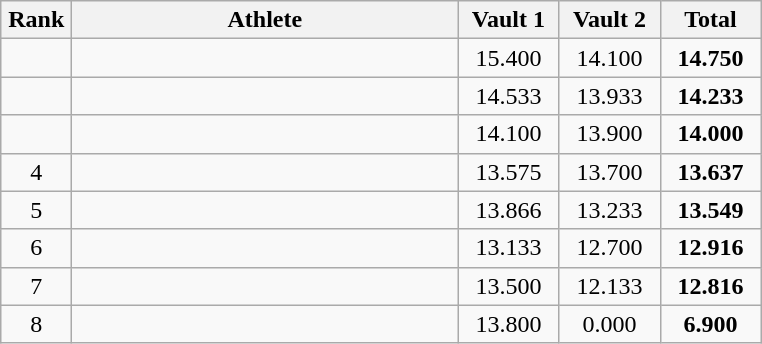<table class=wikitable style="text-align:center">
<tr>
<th width=40>Rank</th>
<th width=250>Athlete</th>
<th width=60>Vault 1</th>
<th width=60>Vault 2</th>
<th width=60>Total</th>
</tr>
<tr>
<td></td>
<td align=left></td>
<td>15.400</td>
<td>14.100</td>
<td><strong>14.750</strong></td>
</tr>
<tr>
<td></td>
<td align=left></td>
<td>14.533</td>
<td>13.933</td>
<td><strong>14.233</strong></td>
</tr>
<tr>
<td></td>
<td align=left></td>
<td>14.100</td>
<td>13.900</td>
<td><strong>14.000</strong></td>
</tr>
<tr>
<td>4</td>
<td align=left></td>
<td>13.575</td>
<td>13.700</td>
<td><strong>13.637</strong></td>
</tr>
<tr>
<td>5</td>
<td align=left></td>
<td>13.866</td>
<td>13.233</td>
<td><strong>13.549</strong></td>
</tr>
<tr>
<td>6</td>
<td align=left></td>
<td>13.133</td>
<td>12.700</td>
<td><strong>12.916</strong></td>
</tr>
<tr>
<td>7</td>
<td align=left></td>
<td>13.500</td>
<td>12.133</td>
<td><strong>12.816</strong></td>
</tr>
<tr>
<td>8</td>
<td align=left></td>
<td>13.800</td>
<td>0.000</td>
<td><strong>6.900</strong></td>
</tr>
</table>
